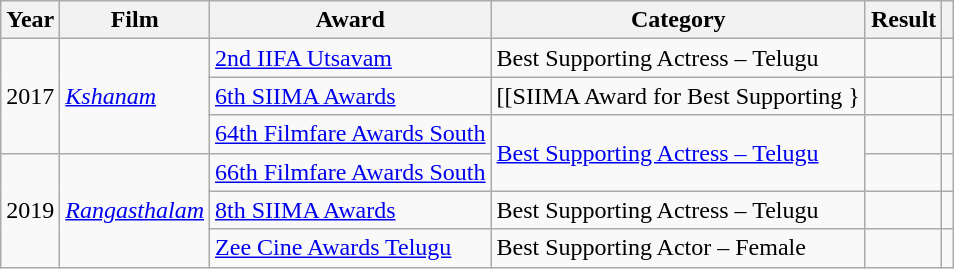<table class="wikitable">
<tr>
<th>Year</th>
<th>Film</th>
<th>Award</th>
<th>Category</th>
<th>Result</th>
<th scope="col" class="unsortable"></th>
</tr>
<tr>
<td rowspan="3">2017</td>
<td rowspan="3"><em><a href='#'>Kshanam</a></em></td>
<td><a href='#'>2nd IIFA Utsavam</a></td>
<td>Best Supporting Actress – Telugu</td>
<td></td>
<td style="text-align:center;"></td>
</tr>
<tr>
<td><a href='#'>6th SIIMA Awards</a></td>
<td>[[SIIMA Award for Best Supporting }</td>
<td style="text-align:center;"></td>
</tr>
<tr>
<td><a href='#'>64th Filmfare Awards South</a></td>
<td rowspan="2"><a href='#'>Best Supporting Actress – Telugu</a></td>
<td></td>
<td style="text-align:center;"></td>
</tr>
<tr>
<td rowspan="3">2019</td>
<td rowspan=3><em><a href='#'>Rangasthalam</a></em></td>
<td><a href='#'>66th Filmfare Awards South</a></td>
<td></td>
<td style="text-align:center;"></td>
</tr>
<tr>
<td><a href='#'>8th SIIMA Awards</a></td>
<td>Best Supporting Actress – Telugu</td>
<td></td>
<td style="text-align:center;"></td>
</tr>
<tr>
<td><a href='#'>Zee Cine Awards Telugu</a></td>
<td>Best Supporting Actor – Female</td>
<td></td>
<td style="text-align:center;"></td>
</tr>
</table>
